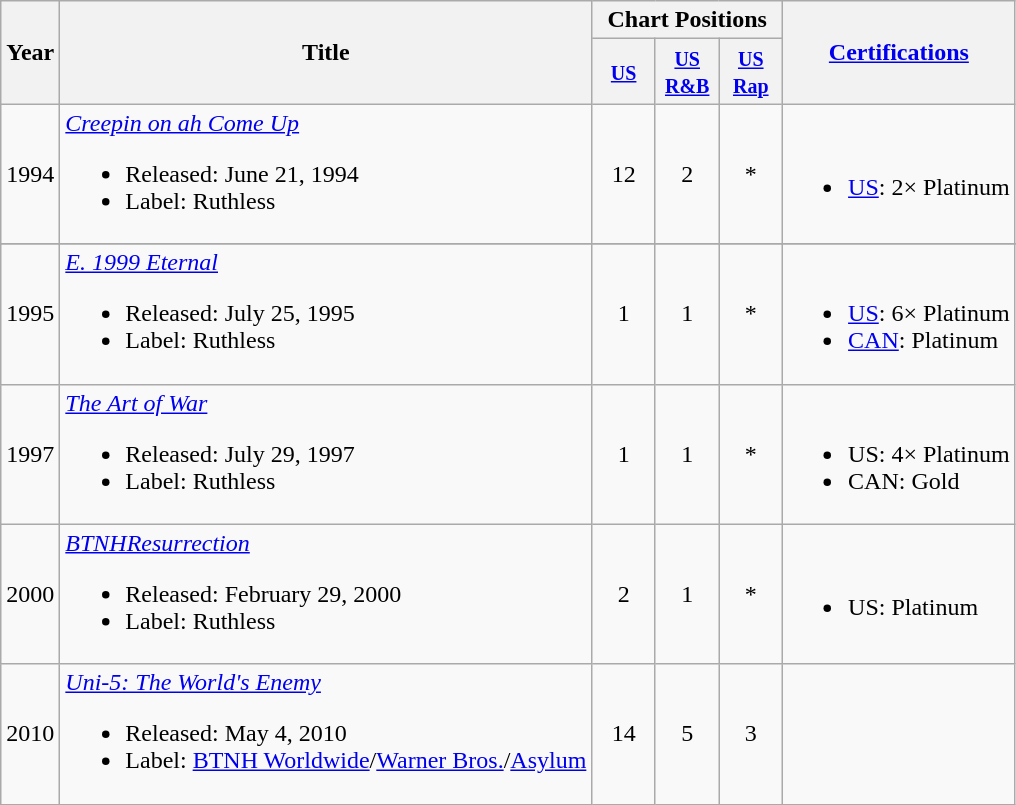<table class="wikitable">
<tr>
<th rowspan="2">Year</th>
<th rowspan="2">Title</th>
<th colspan="3">Chart Positions</th>
<th rowspan="2"><a href='#'>Certifications</a></th>
</tr>
<tr>
<th width="35"><small><a href='#'>US</a></small></th>
<th width="35"><small><a href='#'>US R&B</a></small></th>
<th width="35"><small><a href='#'>US Rap</a></small></th>
</tr>
<tr>
<td>1994</td>
<td><em><a href='#'>Creepin on ah Come Up</a></em><br><ul><li>Released: June 21, 1994</li><li>Label: Ruthless</li></ul></td>
<td align="center">12</td>
<td align="center">2</td>
<td align="center">*</td>
<td><br><ul><li><a href='#'>US</a>: 2× Platinum</li></ul></td>
</tr>
<tr>
</tr>
<tr>
<td>1995</td>
<td><em><a href='#'>E. 1999 Eternal</a></em><br><ul><li>Released: July 25, 1995</li><li>Label: Ruthless</li></ul></td>
<td align="center">1</td>
<td align="center">1</td>
<td align="center">*</td>
<td><br><ul><li><a href='#'>US</a>: 6× Platinum</li><li><a href='#'>CAN</a>: Platinum</li></ul></td>
</tr>
<tr>
<td>1997</td>
<td><em><a href='#'>The Art of War</a></em><br><ul><li>Released: July 29, 1997</li><li>Label: Ruthless</li></ul></td>
<td align="center">1</td>
<td align="center">1</td>
<td align="center">*</td>
<td><br><ul><li>US: 4× Platinum</li><li>CAN: Gold</li></ul></td>
</tr>
<tr>
<td>2000</td>
<td><em><a href='#'>BTNHResurrection</a></em><br><ul><li>Released: February 29, 2000</li><li>Label: Ruthless</li></ul></td>
<td align="center">2</td>
<td align="center">1</td>
<td align="center">*</td>
<td><br><ul><li>US: Platinum</li></ul></td>
</tr>
<tr>
<td>2010</td>
<td><em><a href='#'>Uni-5: The World's Enemy</a></em><br><ul><li>Released: May 4, 2010</li><li>Label: <a href='#'>BTNH Worldwide</a>/<a href='#'>Warner Bros.</a>/<a href='#'>Asylum</a></li></ul></td>
<td align="center">14</td>
<td align="center">5</td>
<td align="center">3</td>
<td></td>
</tr>
</table>
